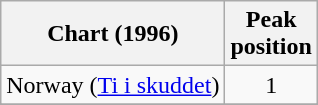<table class="wikitable sortable">
<tr>
<th>Chart (1996)</th>
<th>Peak<br>position</th>
</tr>
<tr>
<td>Norway (<a href='#'>Ti i skuddet</a>)</td>
<td align="center">1</td>
</tr>
<tr>
</tr>
<tr>
</tr>
</table>
